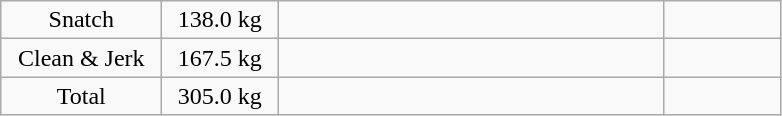<table class = "wikitable" style="text-align:center;">
<tr>
<td width=100>Snatch</td>
<td width=70>138.0 kg</td>
<td width=250 align=left></td>
<td width=70></td>
</tr>
<tr>
<td>Clean & Jerk</td>
<td>167.5 kg</td>
<td align=left></td>
<td></td>
</tr>
<tr>
<td>Total</td>
<td>305.0 kg</td>
<td align=left></td>
<td></td>
</tr>
</table>
